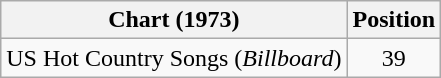<table class="wikitable">
<tr>
<th>Chart (1973)</th>
<th>Position</th>
</tr>
<tr>
<td>US Hot Country Songs (<em>Billboard</em>)</td>
<td align="center">39</td>
</tr>
</table>
